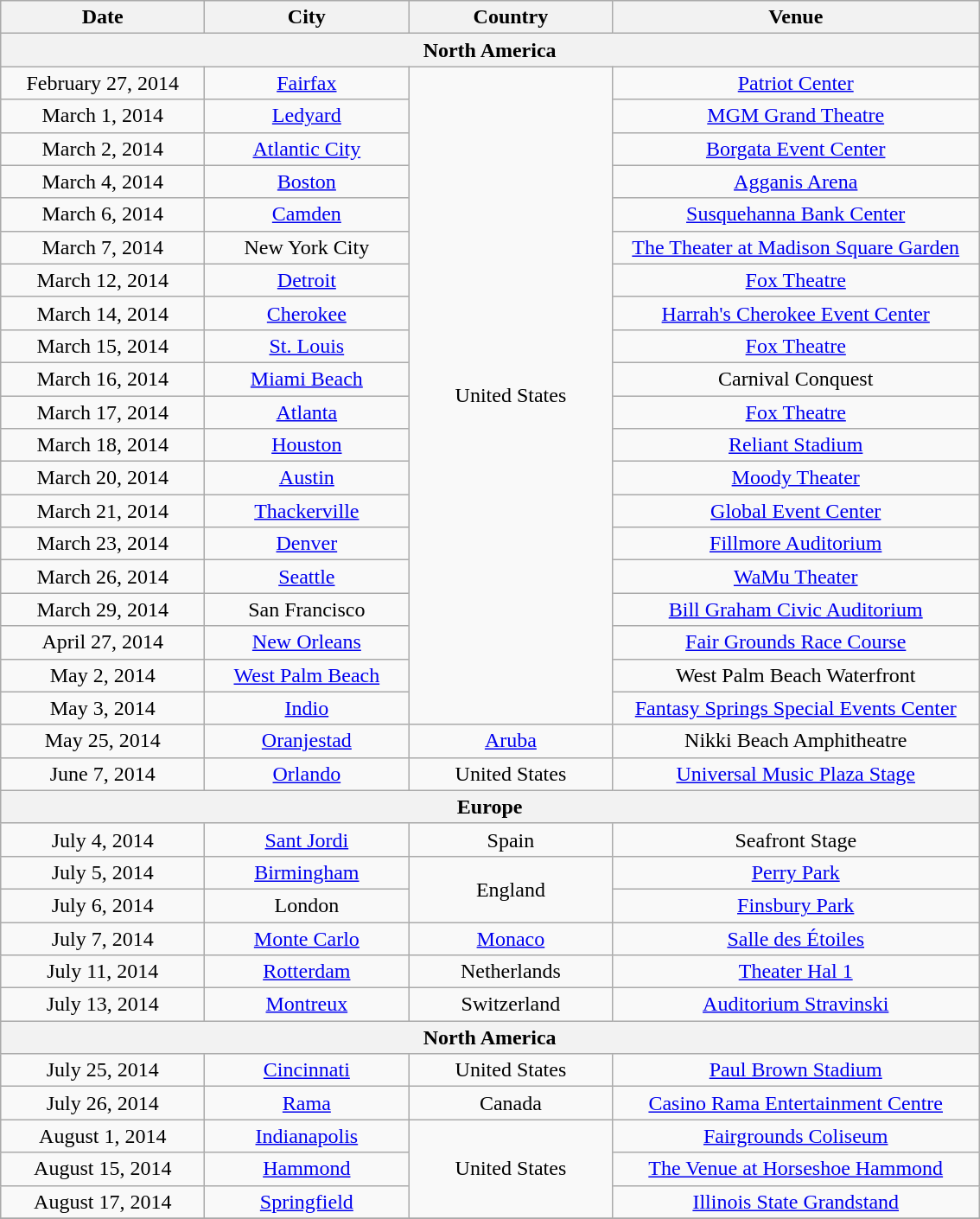<table class="wikitable" style="text-align:center;">
<tr>
<th style="width:150px;">Date</th>
<th style="width:150px;">City</th>
<th style="width:150px;">Country</th>
<th style="width:275px;">Venue</th>
</tr>
<tr>
<th colspan="4">North America</th>
</tr>
<tr>
<td>February 27, 2014</td>
<td><a href='#'>Fairfax</a></td>
<td rowspan="20">United States</td>
<td><a href='#'>Patriot Center</a></td>
</tr>
<tr>
<td>March 1, 2014</td>
<td><a href='#'>Ledyard</a></td>
<td><a href='#'>MGM Grand Theatre</a></td>
</tr>
<tr>
<td>March 2, 2014</td>
<td><a href='#'>Atlantic City</a></td>
<td><a href='#'>Borgata Event Center</a></td>
</tr>
<tr>
<td>March 4, 2014</td>
<td><a href='#'>Boston</a></td>
<td><a href='#'>Agganis Arena</a></td>
</tr>
<tr>
<td>March 6, 2014</td>
<td><a href='#'>Camden</a></td>
<td><a href='#'>Susquehanna Bank Center</a></td>
</tr>
<tr>
<td>March 7, 2014</td>
<td>New York City</td>
<td><a href='#'>The Theater at Madison Square Garden</a></td>
</tr>
<tr>
<td>March 12, 2014</td>
<td><a href='#'>Detroit</a></td>
<td><a href='#'>Fox Theatre</a></td>
</tr>
<tr>
<td>March 14, 2014</td>
<td><a href='#'>Cherokee</a></td>
<td><a href='#'>Harrah's Cherokee Event Center</a></td>
</tr>
<tr>
<td>March 15, 2014</td>
<td><a href='#'>St. Louis</a></td>
<td><a href='#'>Fox Theatre</a></td>
</tr>
<tr>
<td>March 16, 2014</td>
<td><a href='#'>Miami Beach</a></td>
<td>Carnival Conquest</td>
</tr>
<tr>
<td>March 17, 2014</td>
<td><a href='#'>Atlanta</a></td>
<td><a href='#'>Fox Theatre</a></td>
</tr>
<tr>
<td>March 18, 2014</td>
<td><a href='#'>Houston</a></td>
<td><a href='#'>Reliant Stadium</a></td>
</tr>
<tr>
<td>March 20, 2014</td>
<td><a href='#'>Austin</a></td>
<td><a href='#'>Moody Theater</a></td>
</tr>
<tr>
<td>March 21, 2014</td>
<td><a href='#'>Thackerville</a></td>
<td><a href='#'>Global Event Center</a></td>
</tr>
<tr>
<td>March 23, 2014</td>
<td><a href='#'>Denver</a></td>
<td><a href='#'>Fillmore Auditorium</a></td>
</tr>
<tr>
<td>March 26, 2014</td>
<td><a href='#'>Seattle</a></td>
<td><a href='#'>WaMu Theater</a></td>
</tr>
<tr>
<td>March 29, 2014</td>
<td>San Francisco</td>
<td><a href='#'>Bill Graham Civic Auditorium</a></td>
</tr>
<tr>
<td>April 27, 2014</td>
<td><a href='#'>New Orleans</a></td>
<td><a href='#'>Fair Grounds Race Course</a></td>
</tr>
<tr>
<td>May 2, 2014</td>
<td><a href='#'>West Palm Beach</a></td>
<td>West Palm Beach Waterfront</td>
</tr>
<tr>
<td>May 3, 2014</td>
<td><a href='#'>Indio</a></td>
<td><a href='#'>Fantasy Springs Special Events Center</a></td>
</tr>
<tr>
<td>May 25, 2014</td>
<td><a href='#'>Oranjestad</a></td>
<td><a href='#'>Aruba</a></td>
<td>Nikki Beach Amphitheatre</td>
</tr>
<tr>
<td>June 7, 2014</td>
<td><a href='#'>Orlando</a></td>
<td>United States</td>
<td><a href='#'>Universal Music Plaza Stage</a></td>
</tr>
<tr>
<th colspan="4">Europe</th>
</tr>
<tr>
<td>July 4, 2014</td>
<td><a href='#'>Sant Jordi</a></td>
<td>Spain</td>
<td>Seafront Stage</td>
</tr>
<tr>
<td>July 5, 2014</td>
<td><a href='#'>Birmingham</a></td>
<td rowspan="2">England</td>
<td><a href='#'>Perry Park</a></td>
</tr>
<tr>
<td>July 6, 2014</td>
<td>London</td>
<td><a href='#'>Finsbury Park</a></td>
</tr>
<tr>
<td>July 7, 2014</td>
<td><a href='#'>Monte Carlo</a></td>
<td><a href='#'>Monaco</a></td>
<td><a href='#'>Salle des Étoiles</a></td>
</tr>
<tr>
<td>July 11, 2014</td>
<td><a href='#'>Rotterdam</a></td>
<td>Netherlands</td>
<td><a href='#'>Theater Hal 1</a></td>
</tr>
<tr>
<td>July 13, 2014</td>
<td><a href='#'>Montreux</a></td>
<td>Switzerland</td>
<td><a href='#'>Auditorium Stravinski</a></td>
</tr>
<tr>
<th colspan="4">North America</th>
</tr>
<tr>
<td>July 25, 2014</td>
<td><a href='#'>Cincinnati</a></td>
<td>United States</td>
<td><a href='#'>Paul Brown Stadium</a></td>
</tr>
<tr>
<td>July 26, 2014</td>
<td><a href='#'>Rama</a></td>
<td>Canada</td>
<td><a href='#'>Casino Rama Entertainment Centre</a></td>
</tr>
<tr>
<td>August 1, 2014</td>
<td><a href='#'>Indianapolis</a></td>
<td rowspan="3">United States</td>
<td><a href='#'>Fairgrounds Coliseum</a></td>
</tr>
<tr>
<td>August 15, 2014</td>
<td><a href='#'>Hammond</a></td>
<td><a href='#'>The Venue at Horseshoe Hammond</a></td>
</tr>
<tr>
<td>August 17, 2014</td>
<td><a href='#'>Springfield</a></td>
<td><a href='#'>Illinois State Grandstand</a></td>
</tr>
<tr>
</tr>
</table>
